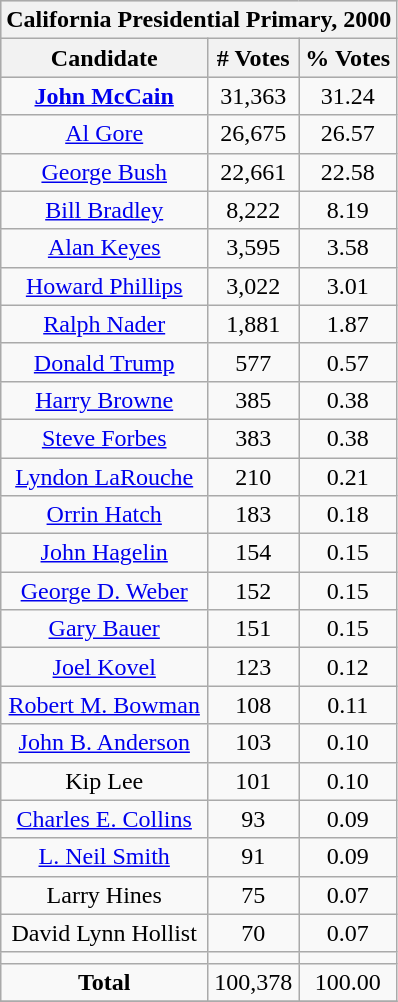<table class=wikitable style="text-align:center;">
<tr bgcolor=lightgrey>
<th colspan="4">California Presidential Primary, 2000 </th>
</tr>
<tr bgcolor=lightgrey>
<th>Candidate</th>
<th># Votes</th>
<th>% Votes</th>
</tr>
<tr>
<td><strong><a href='#'>John McCain</a></strong></td>
<td>31,363</td>
<td>31.24</td>
</tr>
<tr>
<td><a href='#'>Al Gore</a></td>
<td>26,675</td>
<td>26.57</td>
</tr>
<tr>
<td><a href='#'>George Bush</a></td>
<td>22,661</td>
<td>22.58</td>
</tr>
<tr>
<td><a href='#'>Bill Bradley</a></td>
<td>8,222</td>
<td>8.19</td>
</tr>
<tr>
<td><a href='#'>Alan Keyes</a></td>
<td>3,595</td>
<td>3.58</td>
</tr>
<tr>
<td><a href='#'>Howard Phillips</a></td>
<td>3,022</td>
<td>3.01</td>
</tr>
<tr>
<td><a href='#'>Ralph Nader</a></td>
<td>1,881</td>
<td>1.87</td>
</tr>
<tr>
<td><a href='#'>Donald Trump</a></td>
<td>577</td>
<td>0.57</td>
</tr>
<tr>
<td><a href='#'>Harry Browne</a></td>
<td>385</td>
<td>0.38</td>
</tr>
<tr>
<td><a href='#'>Steve Forbes</a></td>
<td>383</td>
<td>0.38</td>
</tr>
<tr>
<td><a href='#'>Lyndon LaRouche</a></td>
<td>210</td>
<td>0.21</td>
</tr>
<tr>
<td><a href='#'>Orrin Hatch</a></td>
<td>183</td>
<td>0.18</td>
</tr>
<tr>
<td><a href='#'>John Hagelin</a></td>
<td>154</td>
<td>0.15</td>
</tr>
<tr>
<td><a href='#'>George D. Weber</a></td>
<td>152</td>
<td>0.15</td>
</tr>
<tr>
<td><a href='#'>Gary Bauer</a></td>
<td>151</td>
<td>0.15</td>
</tr>
<tr>
<td><a href='#'>Joel Kovel</a></td>
<td>123</td>
<td>0.12</td>
</tr>
<tr>
<td><a href='#'>Robert M. Bowman</a></td>
<td>108</td>
<td>0.11</td>
</tr>
<tr>
<td><a href='#'>John B. Anderson</a></td>
<td>103</td>
<td>0.10</td>
</tr>
<tr>
<td>Kip Lee</td>
<td>101</td>
<td>0.10</td>
</tr>
<tr>
<td><a href='#'>Charles E. Collins</a></td>
<td>93</td>
<td>0.09</td>
</tr>
<tr>
<td><a href='#'>L. Neil Smith</a></td>
<td>91</td>
<td>0.09</td>
</tr>
<tr>
<td>Larry Hines</td>
<td>75</td>
<td>0.07</td>
</tr>
<tr>
<td>David Lynn Hollist</td>
<td>70</td>
<td>0.07</td>
</tr>
<tr>
<td></td>
<td></td>
<td></td>
</tr>
<tr>
<td><strong>Total</strong></td>
<td>100,378</td>
<td>100.00</td>
</tr>
<tr>
</tr>
</table>
